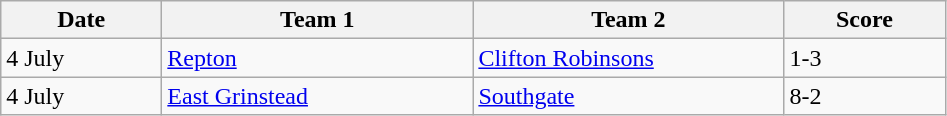<table class="wikitable" style="font-size: 100%">
<tr>
<th width=100>Date</th>
<th width=200>Team 1</th>
<th width=200>Team 2</th>
<th width=100>Score</th>
</tr>
<tr>
<td>4 July</td>
<td><a href='#'>Repton</a></td>
<td><a href='#'>Clifton Robinsons</a></td>
<td>1-3 </td>
</tr>
<tr>
<td>4 July</td>
<td><a href='#'>East Grinstead</a></td>
<td><a href='#'>Southgate</a></td>
<td>8-2 </td>
</tr>
</table>
